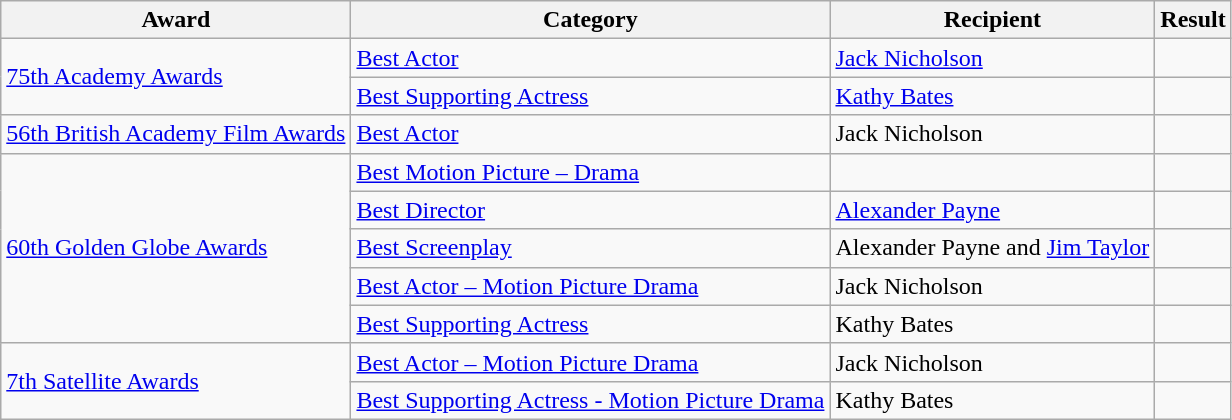<table class="wikitable plainrowheaders sortable">
<tr>
<th scope="col">Award</th>
<th scope="col">Category</th>
<th scope="col">Recipient</th>
<th scope="col">Result</th>
</tr>
<tr>
<td rowspan=2><a href='#'>75th Academy Awards</a></td>
<td><a href='#'>Best Actor</a></td>
<td><a href='#'>Jack Nicholson</a></td>
<td></td>
</tr>
<tr>
<td><a href='#'>Best Supporting Actress</a></td>
<td><a href='#'>Kathy Bates</a></td>
<td></td>
</tr>
<tr>
<td><a href='#'>56th British Academy Film Awards</a></td>
<td><a href='#'>Best Actor</a></td>
<td>Jack Nicholson</td>
<td></td>
</tr>
<tr>
<td rowspan=5><a href='#'>60th Golden Globe Awards</a></td>
<td><a href='#'>Best Motion Picture – Drama</a></td>
<td></td>
<td></td>
</tr>
<tr>
<td><a href='#'>Best Director</a></td>
<td><a href='#'>Alexander Payne</a></td>
<td></td>
</tr>
<tr>
<td><a href='#'>Best Screenplay</a></td>
<td>Alexander Payne and <a href='#'>Jim Taylor</a></td>
<td></td>
</tr>
<tr>
<td><a href='#'>Best Actor – Motion Picture Drama</a></td>
<td>Jack Nicholson</td>
<td></td>
</tr>
<tr>
<td><a href='#'>Best Supporting Actress</a></td>
<td>Kathy Bates</td>
<td></td>
</tr>
<tr>
<td rowspan=2><a href='#'>7th Satellite Awards</a></td>
<td><a href='#'>Best Actor – Motion Picture Drama</a></td>
<td>Jack Nicholson</td>
<td></td>
</tr>
<tr>
<td><a href='#'>Best Supporting Actress - Motion Picture Drama</a></td>
<td>Kathy Bates</td>
<td></td>
</tr>
</table>
